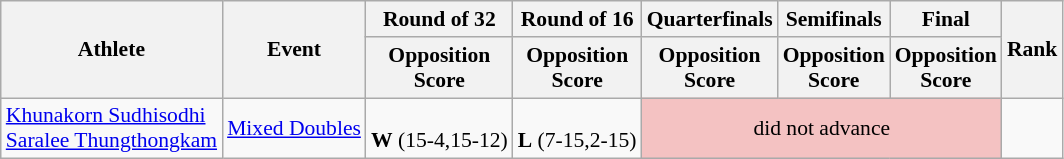<table class=wikitable style="font-size:90%">
<tr>
<th rowspan="2">Athlete</th>
<th rowspan="2">Event</th>
<th>Round of 32</th>
<th>Round of 16</th>
<th>Quarterfinals</th>
<th>Semifinals</th>
<th>Final</th>
<th rowspan="2">Rank</th>
</tr>
<tr>
<th>Opposition<br>Score</th>
<th>Opposition<br>Score</th>
<th>Opposition<br>Score</th>
<th>Opposition<br>Score</th>
<th>Opposition<br>Score</th>
</tr>
<tr>
<td><a href='#'>Khunakorn Sudhisodhi</a><br><a href='#'>Saralee Thungthongkam</a></td>
<td><a href='#'>Mixed Doubles</a></td>
<td><br> <strong>W</strong> (15-4,15-12)</td>
<td><br> <strong>L</strong> (7-15,2-15)</td>
<td bgcolor="f4c2c2" colspan=3 align="center">did not advance</td>
<td></td>
</tr>
</table>
